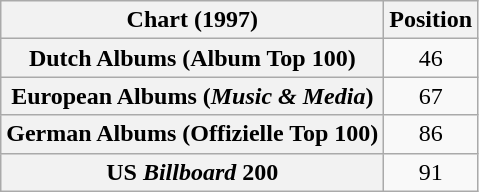<table class="wikitable sortable plainrowheaders" style="text-align:center">
<tr>
<th scope="col">Chart (1997)</th>
<th scope="col">Position</th>
</tr>
<tr>
<th scope="row">Dutch Albums (Album Top 100)</th>
<td>46</td>
</tr>
<tr>
<th scope="row">European Albums (<em>Music & Media</em>)</th>
<td>67</td>
</tr>
<tr>
<th scope="row">German Albums (Offizielle Top 100)</th>
<td>86</td>
</tr>
<tr>
<th scope="row">US <em>Billboard</em> 200</th>
<td>91</td>
</tr>
</table>
